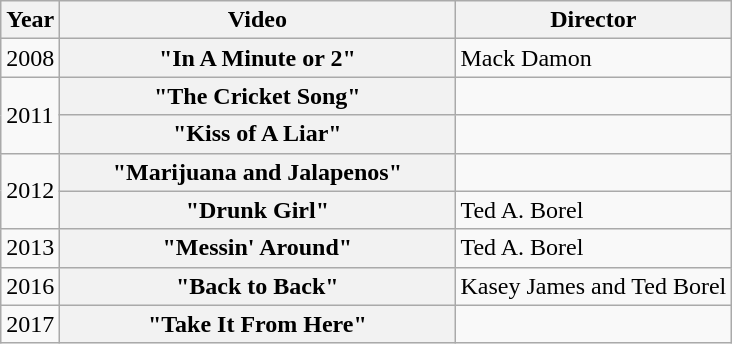<table class="wikitable plainrowheaders">
<tr>
<th>Year</th>
<th style="width:16em;">Video</th>
<th>Director</th>
</tr>
<tr>
<td>2008</td>
<th scope="row">"In A Minute or 2"</th>
<td>Mack Damon</td>
</tr>
<tr>
<td rowspan="2">2011</td>
<th scope="row">"The Cricket Song"</th>
<td></td>
</tr>
<tr>
<th scope="row">"Kiss of A Liar"</th>
<td></td>
</tr>
<tr>
<td rowspan="2">2012</td>
<th scope="row">"Marijuana and Jalapenos"</th>
<td></td>
</tr>
<tr>
<th scope="row">"Drunk Girl"</th>
<td>Ted A. Borel</td>
</tr>
<tr>
<td>2013</td>
<th scope="row">"Messin' Around"</th>
<td>Ted A. Borel</td>
</tr>
<tr>
<td>2016</td>
<th scope="row">"Back to Back"</th>
<td>Kasey James and Ted Borel</td>
</tr>
<tr>
<td>2017</td>
<th scope="row">"Take It From Here"</th>
<td></td>
</tr>
</table>
